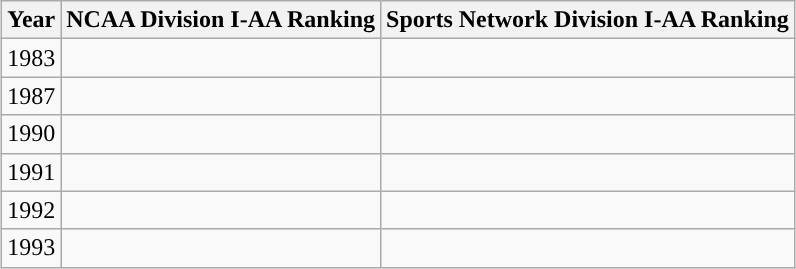<table style="margin: 1em auto 1em auto" class="wikitable sortable">
<tr style="text-align:center;">
<th>Year</th>
<th>NCAA Division I-AA Ranking</th>
<th>Sports Network Division I-AA Ranking</th>
</tr>
<tr style="text-align:left;">
<td>1983</td>
<td></td>
<td></td>
</tr>
<tr style="text-align:center;">
<td>1987</td>
<td></td>
<td></td>
</tr>
<tr style="text-align:center;">
<td>1990</td>
<td></td>
<td></td>
</tr>
<tr style="text-align:center;">
<td>1991</td>
<td></td>
<td></td>
</tr>
<tr style="text-align:center;">
<td>1992</td>
<td></td>
<td></td>
</tr>
<tr style="text-align:center;">
<td>1993</td>
<td></td>
<td></td>
</tr>
</table>
